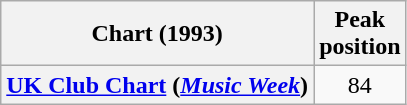<table class="wikitable plainrowheaders" style="text-align:center">
<tr>
<th scope="col">Chart (1993)</th>
<th scope="col">Peak<br>position</th>
</tr>
<tr>
<th scope="row"><a href='#'>UK Club Chart</a> (<em><a href='#'>Music Week</a></em>)</th>
<td>84</td>
</tr>
</table>
